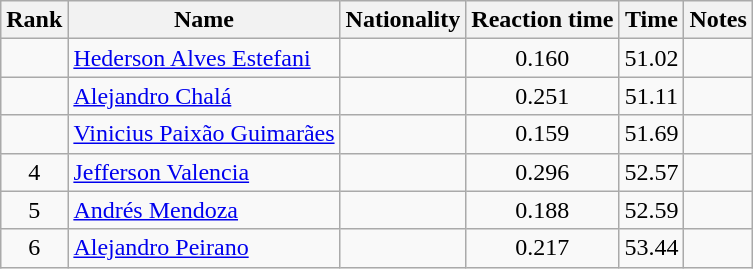<table class="wikitable sortable" style="text-align:center">
<tr>
<th>Rank</th>
<th>Name</th>
<th>Nationality</th>
<th>Reaction time</th>
<th>Time</th>
<th>Notes</th>
</tr>
<tr>
<td align=center></td>
<td align=left><a href='#'>Hederson Alves Estefani</a></td>
<td align=left></td>
<td>0.160</td>
<td>51.02</td>
<td></td>
</tr>
<tr>
<td align=center></td>
<td align=left><a href='#'>Alejandro Chalá</a></td>
<td align=left></td>
<td>0.251</td>
<td>51.11</td>
<td></td>
</tr>
<tr>
<td align=center></td>
<td align=left><a href='#'>Vinicius Paixão Guimarães</a></td>
<td align=left></td>
<td>0.159</td>
<td>51.69</td>
<td></td>
</tr>
<tr>
<td align=center>4</td>
<td align=left><a href='#'>Jefferson Valencia</a></td>
<td align=left></td>
<td>0.296</td>
<td>52.57</td>
<td></td>
</tr>
<tr>
<td align=center>5</td>
<td align=left><a href='#'>Andrés Mendoza</a></td>
<td align=left></td>
<td>0.188</td>
<td>52.59</td>
<td></td>
</tr>
<tr>
<td align=center>6</td>
<td align=left><a href='#'>Alejandro Peirano</a></td>
<td align=left></td>
<td>0.217</td>
<td>53.44</td>
<td></td>
</tr>
</table>
